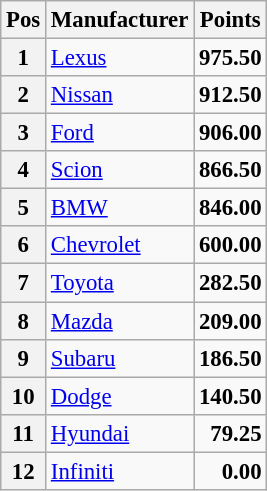<table class="wikitable" style="font-size: 95%;">
<tr>
<th>Pos</th>
<th>Manufacturer</th>
<th>Points</th>
</tr>
<tr>
<th>1</th>
<td> <a href='#'>Lexus</a></td>
<td align="right"><strong>975.50</strong></td>
</tr>
<tr>
<th>2</th>
<td> <a href='#'>Nissan</a></td>
<td align="right"><strong>912.50</strong></td>
</tr>
<tr>
<th>3</th>
<td> <a href='#'>Ford</a></td>
<td align="right"><strong>906.00</strong></td>
</tr>
<tr>
<th>4</th>
<td> <a href='#'>Scion</a></td>
<td align="right"><strong>866.50</strong></td>
</tr>
<tr>
<th>5</th>
<td> <a href='#'>BMW</a></td>
<td align="right"><strong>846.00</strong></td>
</tr>
<tr>
<th>6</th>
<td> <a href='#'>Chevrolet</a></td>
<td align="right"><strong>600.00</strong></td>
</tr>
<tr>
<th>7</th>
<td> <a href='#'>Toyota</a></td>
<td align="right"><strong>282.50</strong></td>
</tr>
<tr>
<th>8</th>
<td> <a href='#'>Mazda</a></td>
<td align="right"><strong>209.00</strong></td>
</tr>
<tr>
<th>9</th>
<td> <a href='#'>Subaru</a></td>
<td align="right"><strong>186.50</strong></td>
</tr>
<tr>
<th>10</th>
<td> <a href='#'>Dodge</a></td>
<td align="right"><strong>140.50</strong></td>
</tr>
<tr>
<th>11</th>
<td> <a href='#'>Hyundai</a></td>
<td align="right"><strong>79.25</strong></td>
</tr>
<tr>
<th>12</th>
<td> <a href='#'>Infiniti</a></td>
<td align="right"><strong>0.00</strong></td>
</tr>
</table>
